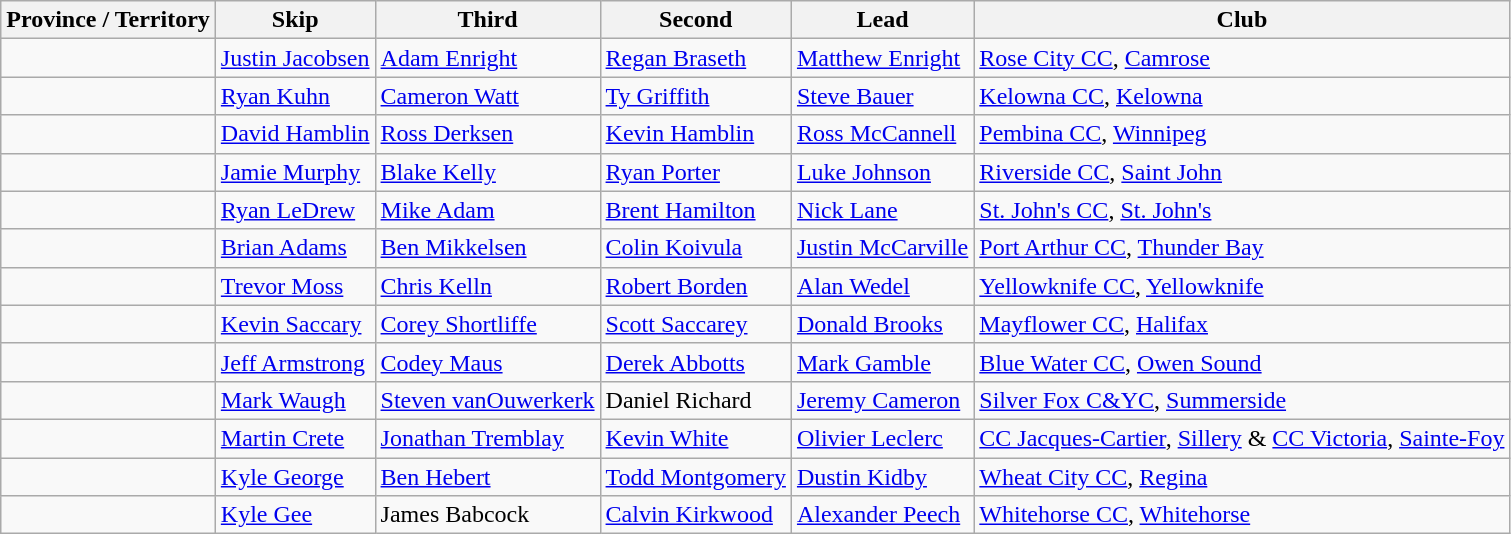<table class="wikitable">
<tr>
<th>Province / Territory</th>
<th>Skip</th>
<th>Third</th>
<th>Second</th>
<th>Lead</th>
<th>Club</th>
</tr>
<tr>
<td></td>
<td><a href='#'>Justin Jacobsen</a></td>
<td><a href='#'>Adam Enright</a></td>
<td><a href='#'>Regan Braseth</a></td>
<td><a href='#'>Matthew Enright</a></td>
<td><a href='#'>Rose City CC</a>, <a href='#'>Camrose</a></td>
</tr>
<tr>
<td></td>
<td><a href='#'>Ryan Kuhn</a></td>
<td><a href='#'>Cameron Watt</a></td>
<td><a href='#'>Ty Griffith</a></td>
<td><a href='#'>Steve Bauer</a></td>
<td><a href='#'>Kelowna CC</a>, <a href='#'>Kelowna</a></td>
</tr>
<tr>
<td></td>
<td><a href='#'>David Hamblin</a></td>
<td><a href='#'>Ross Derksen</a></td>
<td><a href='#'>Kevin Hamblin</a></td>
<td><a href='#'>Ross McCannell</a></td>
<td><a href='#'>Pembina CC</a>, <a href='#'>Winnipeg</a></td>
</tr>
<tr>
<td></td>
<td><a href='#'>Jamie Murphy</a></td>
<td><a href='#'>Blake Kelly</a></td>
<td><a href='#'>Ryan Porter</a></td>
<td><a href='#'>Luke Johnson</a></td>
<td><a href='#'>Riverside CC</a>, <a href='#'>Saint John</a></td>
</tr>
<tr>
<td></td>
<td><a href='#'>Ryan LeDrew</a></td>
<td><a href='#'>Mike Adam</a></td>
<td><a href='#'>Brent Hamilton</a></td>
<td><a href='#'>Nick Lane</a></td>
<td><a href='#'>St. John's CC</a>, <a href='#'>St. John's</a></td>
</tr>
<tr>
<td></td>
<td><a href='#'>Brian Adams</a></td>
<td><a href='#'>Ben Mikkelsen</a></td>
<td><a href='#'>Colin Koivula</a></td>
<td><a href='#'>Justin McCarville</a></td>
<td><a href='#'>Port Arthur CC</a>, <a href='#'>Thunder Bay</a></td>
</tr>
<tr>
<td></td>
<td><a href='#'>Trevor Moss</a></td>
<td><a href='#'>Chris Kelln</a></td>
<td><a href='#'>Robert Borden</a></td>
<td><a href='#'>Alan Wedel</a></td>
<td><a href='#'>Yellowknife CC</a>, <a href='#'>Yellowknife</a></td>
</tr>
<tr>
<td></td>
<td><a href='#'>Kevin Saccary</a></td>
<td><a href='#'>Corey Shortliffe</a></td>
<td><a href='#'>Scott Saccarey</a></td>
<td><a href='#'>Donald Brooks</a></td>
<td><a href='#'>Mayflower CC</a>, <a href='#'>Halifax</a></td>
</tr>
<tr>
<td></td>
<td><a href='#'>Jeff Armstrong</a></td>
<td><a href='#'>Codey Maus</a></td>
<td><a href='#'>Derek Abbotts</a></td>
<td><a href='#'>Mark Gamble</a></td>
<td><a href='#'>Blue Water CC</a>, <a href='#'>Owen Sound</a></td>
</tr>
<tr>
<td></td>
<td><a href='#'>Mark Waugh</a></td>
<td><a href='#'>Steven vanOuwerkerk</a></td>
<td>Daniel Richard</td>
<td><a href='#'>Jeremy Cameron</a></td>
<td><a href='#'>Silver Fox C&YC</a>, <a href='#'>Summerside</a></td>
</tr>
<tr>
<td></td>
<td><a href='#'>Martin Crete</a></td>
<td><a href='#'>Jonathan Tremblay</a></td>
<td><a href='#'>Kevin White</a></td>
<td><a href='#'>Olivier Leclerc</a></td>
<td><a href='#'>CC Jacques-Cartier</a>, <a href='#'>Sillery</a> & <a href='#'>CC Victoria</a>, <a href='#'>Sainte-Foy</a></td>
</tr>
<tr>
<td></td>
<td><a href='#'>Kyle George</a></td>
<td><a href='#'>Ben Hebert</a></td>
<td><a href='#'>Todd Montgomery</a></td>
<td><a href='#'>Dustin Kidby</a></td>
<td><a href='#'>Wheat City CC</a>, <a href='#'>Regina</a></td>
</tr>
<tr>
<td></td>
<td><a href='#'>Kyle Gee</a></td>
<td>James Babcock</td>
<td><a href='#'>Calvin Kirkwood</a></td>
<td><a href='#'>Alexander Peech</a></td>
<td><a href='#'>Whitehorse CC</a>, <a href='#'>Whitehorse</a></td>
</tr>
</table>
